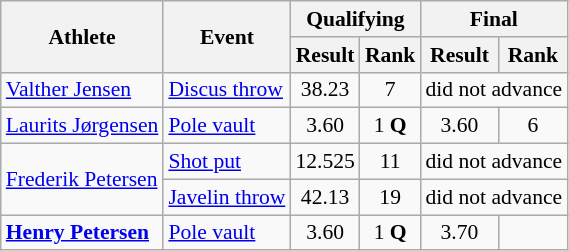<table class=wikitable style="font-size:90%">
<tr>
<th rowspan=2>Athlete</th>
<th rowspan=2>Event</th>
<th colspan=2>Qualifying</th>
<th colspan=2>Final</th>
</tr>
<tr>
<th>Result</th>
<th>Rank</th>
<th>Result</th>
<th>Rank</th>
</tr>
<tr>
<td><a href='#'>Valther Jensen</a></td>
<td><a href='#'>Discus throw</a></td>
<td align=center>38.23</td>
<td align=center>7</td>
<td align=center colspan=2>did not advance</td>
</tr>
<tr>
<td><a href='#'>Laurits Jørgensen</a></td>
<td><a href='#'>Pole vault</a></td>
<td align=center>3.60</td>
<td align=center>1 <strong>Q</strong></td>
<td align=center>3.60</td>
<td align=center>6</td>
</tr>
<tr>
<td rowspan=2><a href='#'>Frederik Petersen</a></td>
<td><a href='#'>Shot put</a></td>
<td align=center>12.525</td>
<td align=center>11</td>
<td align=center colspan=2>did not advance</td>
</tr>
<tr>
<td><a href='#'>Javelin throw</a></td>
<td align=center>42.13</td>
<td align=center>19</td>
<td align=center colspan=2>did not advance</td>
</tr>
<tr>
<td><strong><a href='#'>Henry Petersen</a></strong></td>
<td><a href='#'>Pole vault</a></td>
<td align=center>3.60</td>
<td align=center>1 <strong>Q</strong></td>
<td align=center>3.70</td>
<td align=center></td>
</tr>
</table>
